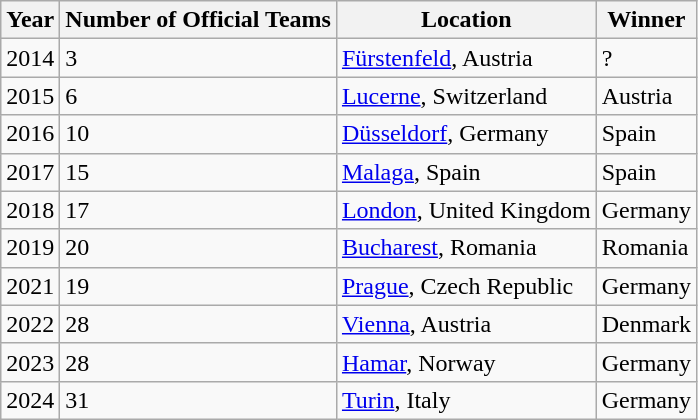<table class="wikitable sortable">
<tr>
<th>Year</th>
<th>Number of Official Teams</th>
<th>Location</th>
<th>Winner</th>
</tr>
<tr>
<td>2014</td>
<td>3</td>
<td><a href='#'>Fürstenfeld</a>, Austria</td>
<td>?</td>
</tr>
<tr>
<td>2015</td>
<td>6</td>
<td><a href='#'>Lucerne</a>, Switzerland</td>
<td>Austria</td>
</tr>
<tr>
<td>2016</td>
<td>10</td>
<td><a href='#'>Düsseldorf</a>, Germany</td>
<td>Spain</td>
</tr>
<tr>
<td>2017</td>
<td>15</td>
<td><a href='#'>Malaga</a>, Spain</td>
<td>Spain</td>
</tr>
<tr>
<td>2018</td>
<td>17</td>
<td><a href='#'>London</a>, United Kingdom</td>
<td>Germany</td>
</tr>
<tr>
<td>2019</td>
<td>20</td>
<td><a href='#'>Bucharest</a>, Romania</td>
<td>Romania</td>
</tr>
<tr>
<td>2021</td>
<td>19</td>
<td><a href='#'>Prague</a>, Czech Republic</td>
<td>Germany</td>
</tr>
<tr>
<td>2022</td>
<td>28</td>
<td><a href='#'>Vienna</a>, Austria</td>
<td>Denmark</td>
</tr>
<tr>
<td>2023</td>
<td>28</td>
<td><a href='#'>Hamar</a>, Norway</td>
<td>Germany</td>
</tr>
<tr>
<td>2024</td>
<td>31</td>
<td><a href='#'>Turin</a>, Italy</td>
<td>Germany</td>
</tr>
</table>
